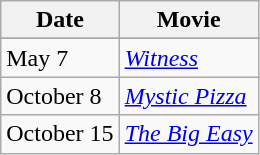<table class="wikitable plainrowheaders">
<tr>
<th scope="col">Date</th>
<th scope="col">Movie</th>
</tr>
<tr>
</tr>
<tr>
<td>May 7</td>
<td><em><a href='#'>Witness</a></em></td>
</tr>
<tr>
<td>October 8</td>
<td><em><a href='#'>Mystic Pizza</a></em></td>
</tr>
<tr>
<td>October 15</td>
<td><em><a href='#'>The Big Easy</a></em></td>
</tr>
</table>
